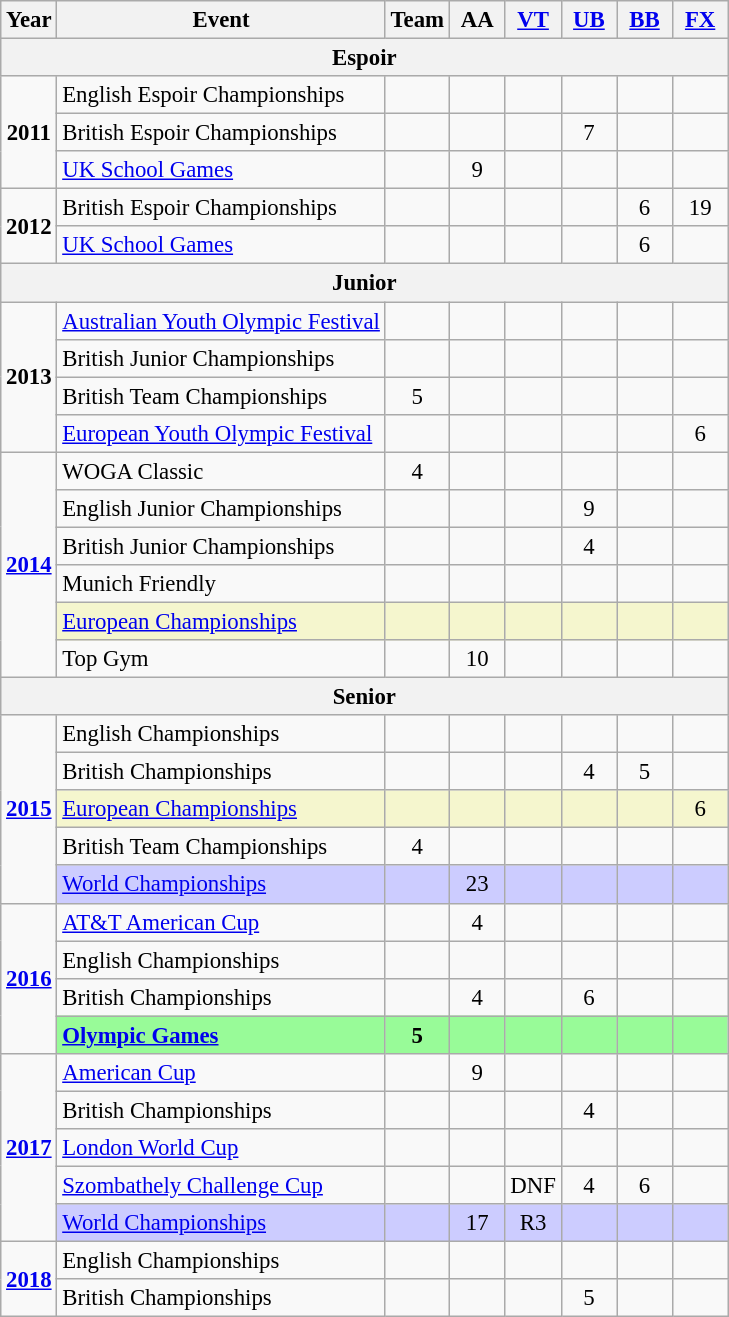<table class="wikitable" style="text-align:center; font-size:95%;">
<tr>
<th align=center>Year</th>
<th align=center>Event</th>
<th style="width:30px;">Team</th>
<th style="width:30px;">AA</th>
<th style="width:30px;"><a href='#'>VT</a></th>
<th style="width:30px;"><a href='#'>UB</a></th>
<th style="width:30px;"><a href='#'>BB</a></th>
<th style="width:30px;"><a href='#'>FX</a></th>
</tr>
<tr>
<th colspan="8">Espoir</th>
</tr>
<tr>
<td rowspan="3"><strong>2011</strong></td>
<td align=left>English Espoir Championships</td>
<td></td>
<td></td>
<td></td>
<td></td>
<td></td>
<td></td>
</tr>
<tr>
<td align=left>British Espoir Championships</td>
<td></td>
<td></td>
<td></td>
<td>7</td>
<td></td>
<td></td>
</tr>
<tr>
<td align=left><a href='#'>UK School Games</a></td>
<td></td>
<td>9</td>
<td></td>
<td></td>
<td></td>
<td></td>
</tr>
<tr>
<td rowspan="2"><strong>2012</strong></td>
<td align=left>British Espoir Championships</td>
<td></td>
<td></td>
<td></td>
<td></td>
<td>6</td>
<td>19</td>
</tr>
<tr>
<td align=left><a href='#'>UK School Games</a></td>
<td></td>
<td></td>
<td></td>
<td></td>
<td>6</td>
<td></td>
</tr>
<tr>
<th colspan="8">Junior</th>
</tr>
<tr>
<td rowspan="4"><strong>2013</strong></td>
<td align=left><a href='#'>Australian Youth Olympic Festival</a></td>
<td></td>
<td></td>
<td></td>
<td></td>
<td></td>
<td></td>
</tr>
<tr>
<td align=left>British Junior Championships</td>
<td></td>
<td></td>
<td></td>
<td></td>
<td></td>
<td></td>
</tr>
<tr>
<td align=left>British Team Championships</td>
<td>5</td>
<td></td>
<td></td>
<td></td>
<td></td>
<td></td>
</tr>
<tr>
<td align=left><a href='#'>European Youth Olympic Festival</a></td>
<td></td>
<td></td>
<td></td>
<td></td>
<td></td>
<td>6</td>
</tr>
<tr>
<td rowspan="6"><strong><a href='#'>2014</a></strong></td>
<td align=left>WOGA Classic</td>
<td>4</td>
<td></td>
<td></td>
<td></td>
<td></td>
<td></td>
</tr>
<tr>
<td align=left>English Junior Championships</td>
<td></td>
<td></td>
<td></td>
<td>9</td>
<td></td>
<td></td>
</tr>
<tr>
<td align=left>British Junior Championships</td>
<td></td>
<td></td>
<td></td>
<td>4</td>
<td></td>
<td></td>
</tr>
<tr>
<td align=left>Munich Friendly</td>
<td></td>
<td></td>
<td></td>
<td></td>
<td></td>
<td></td>
</tr>
<tr bgcolor=#F5F6CE>
<td align=left><a href='#'>European Championships</a></td>
<td></td>
<td></td>
<td></td>
<td></td>
<td></td>
<td></td>
</tr>
<tr>
<td align=left>Top Gym</td>
<td></td>
<td>10</td>
<td></td>
<td></td>
<td></td>
<td></td>
</tr>
<tr>
<th colspan="8">Senior</th>
</tr>
<tr>
<td rowspan="5"><strong><a href='#'>2015</a></strong></td>
<td align= left>English Championships</td>
<td></td>
<td></td>
<td></td>
<td></td>
<td></td>
<td></td>
</tr>
<tr>
<td align=left>British Championships</td>
<td></td>
<td></td>
<td></td>
<td>4</td>
<td>5</td>
<td></td>
</tr>
<tr bgcolor=#F5F6CE>
<td align=left><a href='#'>European Championships</a></td>
<td></td>
<td></td>
<td></td>
<td></td>
<td></td>
<td>6</td>
</tr>
<tr>
<td align=left>British Team Championships</td>
<td>4</td>
<td></td>
<td></td>
<td></td>
<td></td>
<td></td>
</tr>
<tr style="background:#ccf;">
<td align=left><a href='#'>World Championships</a></td>
<td></td>
<td>23</td>
<td></td>
<td></td>
<td></td>
<td></td>
</tr>
<tr>
<td rowspan="4"><strong><a href='#'>2016</a></strong></td>
<td align=left><a href='#'>AT&T American Cup</a></td>
<td></td>
<td>4</td>
<td></td>
<td></td>
<td></td>
<td></td>
</tr>
<tr>
<td align=left>English Championships</td>
<td></td>
<td></td>
<td></td>
<td></td>
<td></td>
<td></td>
</tr>
<tr>
<td align=left>British Championships</td>
<td></td>
<td>4</td>
<td></td>
<td>6</td>
<td></td>
<td></td>
</tr>
<tr bgcolor=98FB98>
<td align=left><strong><a href='#'>Olympic Games</a></strong></td>
<td><strong>5</strong></td>
<td></td>
<td></td>
<td></td>
<td></td>
<td></td>
</tr>
<tr>
<td rowspan="5"><strong><a href='#'>2017</a></strong></td>
<td align= left><a href='#'>American Cup</a></td>
<td></td>
<td>9</td>
<td></td>
<td></td>
<td></td>
<td></td>
</tr>
<tr>
<td align=left>British Championships</td>
<td></td>
<td></td>
<td></td>
<td>4</td>
<td></td>
<td></td>
</tr>
<tr>
<td align=left><a href='#'>London World Cup</a></td>
<td></td>
<td></td>
<td></td>
<td></td>
<td></td>
<td></td>
</tr>
<tr>
<td align=left><a href='#'>Szombathely Challenge Cup</a></td>
<td></td>
<td></td>
<td>DNF</td>
<td>4</td>
<td>6</td>
<td></td>
</tr>
<tr style="background:#ccf;">
<td align=left><a href='#'>World Championships</a></td>
<td></td>
<td>17</td>
<td>R3</td>
<td></td>
<td></td>
<td></td>
</tr>
<tr>
<td rowspan=2><strong><a href='#'>2018</a></strong></td>
<td align=left>English Championships</td>
<td></td>
<td></td>
<td></td>
<td></td>
<td></td>
<td></td>
</tr>
<tr>
<td align=left>British Championships</td>
<td></td>
<td></td>
<td></td>
<td>5</td>
<td></td>
<td></td>
</tr>
</table>
